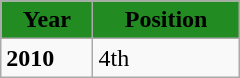<table class="wikitable" style="width: 10em;">
<tr bgcolor="228B22" align="center">
<td><span><strong>Year</strong></span></td>
<td><span><strong>Position</strong></span></td>
</tr>
<tr>
<td><strong>2010</strong></td>
<td>4th</td>
</tr>
</table>
